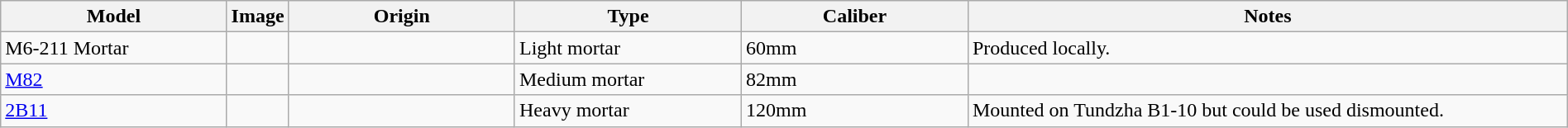<table class="wikitable" style="width:100%;">
<tr>
<th style="width:15%;">Model</th>
<th style="width:0%;">Image</th>
<th style="width:15%;">Origin</th>
<th style="width:15%;">Type</th>
<th style="width:15%;">Caliber</th>
<th style="width:40%;">Notes</th>
</tr>
<tr>
<td>M6-211 Mortar</td>
<td></td>
<td></td>
<td>Light mortar</td>
<td>60mm</td>
<td>Produced locally.</td>
</tr>
<tr>
<td><a href='#'>M82</a></td>
<td></td>
<td></td>
<td>Medium mortar</td>
<td>82mm</td>
<td></td>
</tr>
<tr>
<td><a href='#'>2B11</a></td>
<td></td>
<td></td>
<td>Heavy mortar</td>
<td>120mm</td>
<td>Mounted on Tundzha B1-10 but could be used dismounted.</td>
</tr>
</table>
